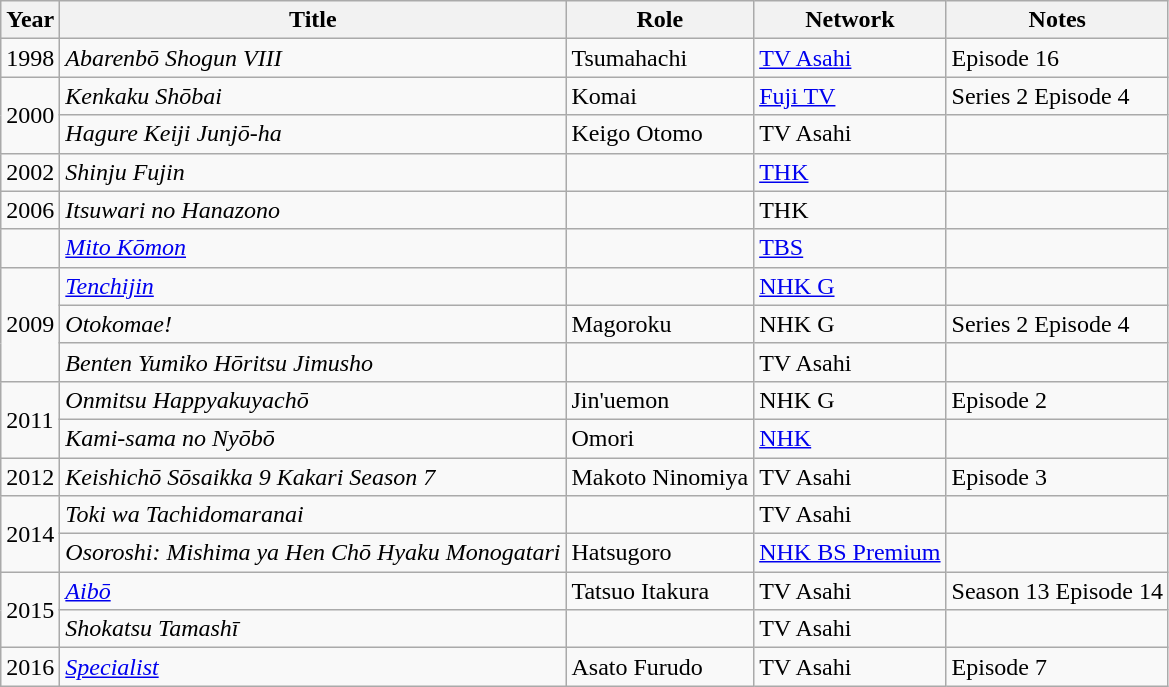<table class="wikitable">
<tr>
<th>Year</th>
<th>Title</th>
<th>Role</th>
<th>Network</th>
<th>Notes</th>
</tr>
<tr>
<td>1998</td>
<td><em>Abarenbō Shogun VIII</em></td>
<td>Tsumahachi</td>
<td><a href='#'>TV Asahi</a></td>
<td>Episode 16</td>
</tr>
<tr>
<td rowspan="2">2000</td>
<td><em>Kenkaku Shōbai</em></td>
<td>Komai</td>
<td><a href='#'>Fuji TV</a></td>
<td>Series 2 Episode 4</td>
</tr>
<tr>
<td><em>Hagure Keiji Junjō-ha</em></td>
<td>Keigo Otomo</td>
<td>TV Asahi</td>
<td></td>
</tr>
<tr>
<td>2002</td>
<td><em>Shinju Fujin</em></td>
<td></td>
<td><a href='#'>THK</a></td>
<td></td>
</tr>
<tr>
<td>2006</td>
<td><em>Itsuwari no Hanazono</em></td>
<td></td>
<td>THK</td>
<td></td>
</tr>
<tr>
<td></td>
<td><em><a href='#'>Mito Kōmon</a></em></td>
<td></td>
<td><a href='#'>TBS</a></td>
<td></td>
</tr>
<tr>
<td rowspan="3">2009</td>
<td><em><a href='#'>Tenchijin</a></em></td>
<td></td>
<td><a href='#'>NHK G</a></td>
<td></td>
</tr>
<tr>
<td><em>Otokomae!</em></td>
<td>Magoroku</td>
<td>NHK G</td>
<td>Series 2 Episode 4</td>
</tr>
<tr>
<td><em>Benten Yumiko Hōritsu Jimusho</em></td>
<td></td>
<td>TV Asahi</td>
<td></td>
</tr>
<tr>
<td rowspan="2">2011</td>
<td><em>Onmitsu Happyakuyachō</em></td>
<td>Jin'uemon</td>
<td>NHK G</td>
<td>Episode 2</td>
</tr>
<tr>
<td><em>Kami-sama no Nyōbō</em></td>
<td>Omori</td>
<td><a href='#'>NHK</a></td>
<td></td>
</tr>
<tr>
<td>2012</td>
<td><em>Keishichō Sōsaikka 9 Kakari Season 7</em></td>
<td>Makoto Ninomiya</td>
<td>TV Asahi</td>
<td>Episode 3</td>
</tr>
<tr>
<td rowspan="2">2014</td>
<td><em>Toki wa Tachidomaranai</em></td>
<td></td>
<td>TV Asahi</td>
<td></td>
</tr>
<tr>
<td><em>Osoroshi: Mishima ya Hen Chō Hyaku Monogatari</em></td>
<td>Hatsugoro</td>
<td><a href='#'>NHK BS Premium</a></td>
<td></td>
</tr>
<tr>
<td rowspan="2">2015</td>
<td><em><a href='#'>Aibō</a></em></td>
<td>Tatsuo Itakura</td>
<td>TV Asahi</td>
<td>Season 13 Episode 14</td>
</tr>
<tr>
<td><em>Shokatsu Tamashī</em></td>
<td></td>
<td>TV Asahi</td>
<td></td>
</tr>
<tr>
<td>2016</td>
<td><em><a href='#'>Specialist</a></em></td>
<td>Asato Furudo</td>
<td>TV Asahi</td>
<td>Episode 7</td>
</tr>
</table>
